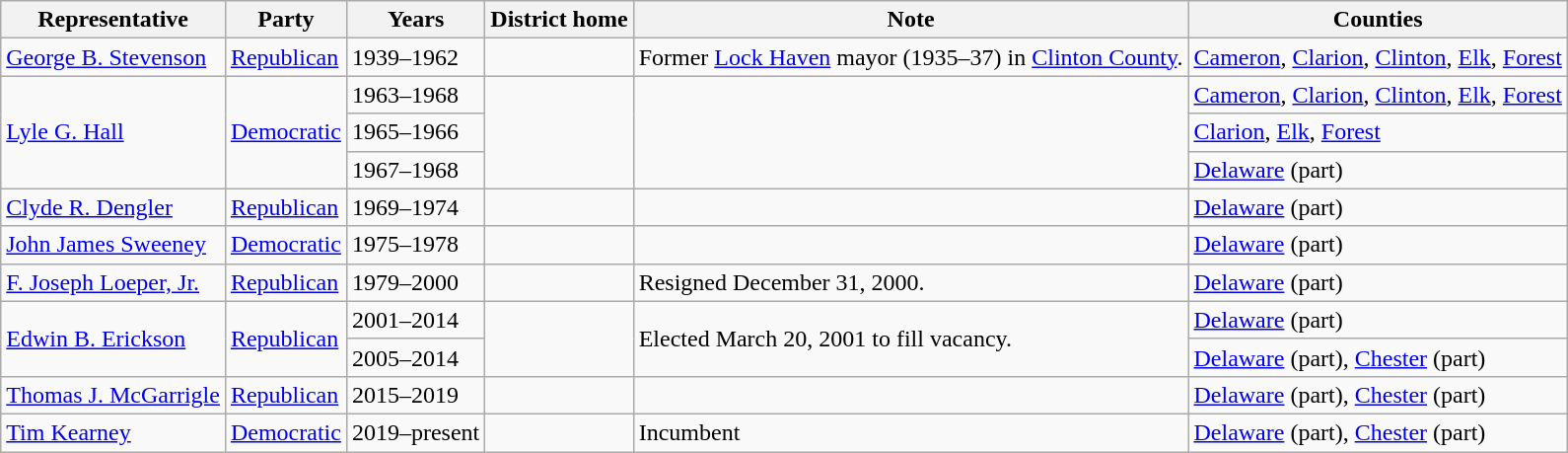<table class=wikitable>
<tr valign=bottom>
<th>Representative</th>
<th>Party</th>
<th>Years</th>
<th>District home</th>
<th>Note</th>
<th>Counties</th>
</tr>
<tr>
<td><a href='#'>George B. Stevenson</a></td>
<td><a href='#'>Republican</a></td>
<td>1939–1962</td>
<td></td>
<td>Former <a href='#'>Lock Haven</a> mayor (1935–37) in <a href='#'>Clinton County</a>.</td>
<td><a href='#'>Cameron</a>, <a href='#'>Clarion</a>, <a href='#'>Clinton</a>, <a href='#'>Elk</a>, <a href='#'>Forest</a></td>
</tr>
<tr>
<td rowspan=3><a href='#'>Lyle G. Hall</a></td>
<td rowspan=3><a href='#'>Democratic</a></td>
<td>1963–1968</td>
<td rowspan=3> </td>
<td rowspan=3> </td>
<td><a href='#'>Cameron</a>, <a href='#'>Clarion</a>, <a href='#'>Clinton</a>, <a href='#'>Elk</a>, <a href='#'>Forest</a></td>
</tr>
<tr>
<td>1965–1966</td>
<td><a href='#'>Clarion</a>, <a href='#'>Elk</a>, <a href='#'>Forest</a></td>
</tr>
<tr>
<td>1967–1968</td>
<td><a href='#'>Delaware</a> (part)</td>
</tr>
<tr>
<td><a href='#'>Clyde R. Dengler</a></td>
<td><a href='#'>Republican</a></td>
<td>1969–1974</td>
<td></td>
<td></td>
<td><a href='#'>Delaware</a> (part)</td>
</tr>
<tr>
<td><a href='#'>John James Sweeney</a></td>
<td><a href='#'>Democratic</a></td>
<td>1975–1978</td>
<td></td>
<td></td>
<td><a href='#'>Delaware</a> (part)</td>
</tr>
<tr>
<td><a href='#'>F. Joseph Loeper, Jr.</a></td>
<td><a href='#'>Republican</a></td>
<td>1979–2000</td>
<td></td>
<td>Resigned December 31, 2000.</td>
<td><a href='#'>Delaware</a> (part)</td>
</tr>
<tr>
<td rowspan=2><a href='#'>Edwin B. Erickson</a></td>
<td rowspan=2><a href='#'>Republican</a></td>
<td>2001–2014</td>
<td rowspan=2> </td>
<td rowspan=2>Elected March 20, 2001 to fill vacancy.</td>
<td><a href='#'>Delaware</a> (part)</td>
</tr>
<tr>
<td>2005–2014</td>
<td><a href='#'>Delaware</a> (part), <a href='#'>Chester</a> (part)</td>
</tr>
<tr>
<td><a href='#'>Thomas J. McGarrigle</a></td>
<td><a href='#'>Republican</a></td>
<td>2015–2019</td>
<td></td>
<td></td>
<td><a href='#'>Delaware</a> (part), <a href='#'>Chester</a> (part)</td>
</tr>
<tr>
<td><a href='#'>Tim Kearney</a></td>
<td><a href='#'>Democratic</a></td>
<td>2019–present</td>
<td></td>
<td>Incumbent</td>
<td><a href='#'>Delaware</a> (part), <a href='#'>Chester</a> (part)</td>
</tr>
</table>
